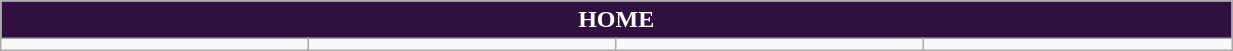<table class="wikitable collapsible collapsed" style="width:65%">
<tr>
<th colspan=5 ! style="color:white; background:#30103E">HOME</th>
</tr>
<tr>
<td></td>
<td></td>
<td></td>
<td></td>
</tr>
</table>
